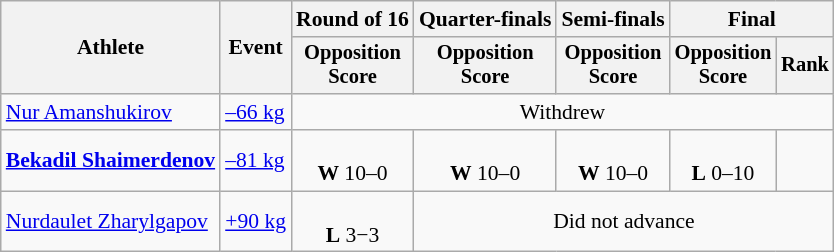<table class=wikitable style=font-size:90%;text-align:center>
<tr>
<th rowspan=2>Athlete</th>
<th rowspan=2>Event</th>
<th>Round of 16</th>
<th>Quarter-finals</th>
<th>Semi-finals</th>
<th colspan=2>Final</th>
</tr>
<tr style=font-size:95%>
<th>Opposition<br>Score</th>
<th>Opposition<br>Score</th>
<th>Opposition<br>Score</th>
<th>Opposition<br>Score</th>
<th>Rank</th>
</tr>
<tr>
<td align="left"><a href='#'>Nur Amanshukirov</a></td>
<td align="left"><a href='#'>–66 kg</a></td>
<td colspan=5>Withdrew</td>
</tr>
<tr>
<td align="left"><strong><a href='#'>Bekadil Shaimerdenov</a></strong></td>
<td align="left"><a href='#'>–81 kg</a></td>
<td><br><strong>W</strong> 10–0</td>
<td><br><strong>W</strong> 10–0</td>
<td><br><strong>W</strong> 10–0</td>
<td><br><strong>L</strong> 0–10</td>
<td></td>
</tr>
<tr>
<td align=left><a href='#'>Nurdaulet Zharylgapov</a></td>
<td align=left><a href='#'>+90 kg</a></td>
<td><br><strong>L</strong> 3−3</td>
<td colspan=4>Did not advance</td>
</tr>
</table>
